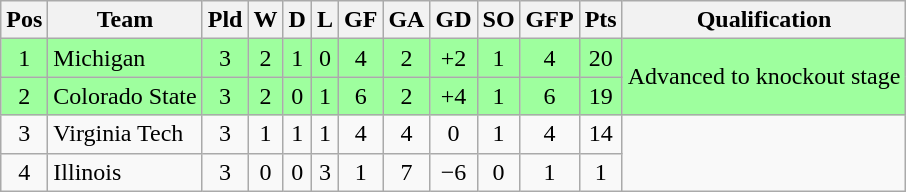<table class="wikitable" style="text-align:center">
<tr>
<th>Pos</th>
<th>Team</th>
<th>Pld</th>
<th>W</th>
<th>D</th>
<th>L</th>
<th>GF</th>
<th>GA</th>
<th>GD</th>
<th>SO</th>
<th>GFP</th>
<th>Pts</th>
<th>Qualification</th>
</tr>
<tr bgcolor="#9eff9e">
<td>1</td>
<td style="text-align:left">Michigan</td>
<td>3</td>
<td>2</td>
<td>1</td>
<td>0</td>
<td>4</td>
<td>2</td>
<td>+2</td>
<td>1</td>
<td>4</td>
<td>20</td>
<td rowspan="2">Advanced to knockout stage</td>
</tr>
<tr bgcolor="#9eff9e">
<td>2</td>
<td style="text-align:left">Colorado State</td>
<td>3</td>
<td>2</td>
<td>0</td>
<td>1</td>
<td>6</td>
<td>2</td>
<td>+4</td>
<td>1</td>
<td>6</td>
<td>19</td>
</tr>
<tr>
<td>3</td>
<td style="text-align:left">Virginia Tech</td>
<td>3</td>
<td>1</td>
<td>1</td>
<td>1</td>
<td>4</td>
<td>4</td>
<td>0</td>
<td>1</td>
<td>4</td>
<td>14</td>
<td rowspan="2"></td>
</tr>
<tr>
<td>4</td>
<td style="text-align:left">Illinois</td>
<td>3</td>
<td>0</td>
<td>0</td>
<td>3</td>
<td>1</td>
<td>7</td>
<td>−6</td>
<td>0</td>
<td>1</td>
<td>1</td>
</tr>
</table>
